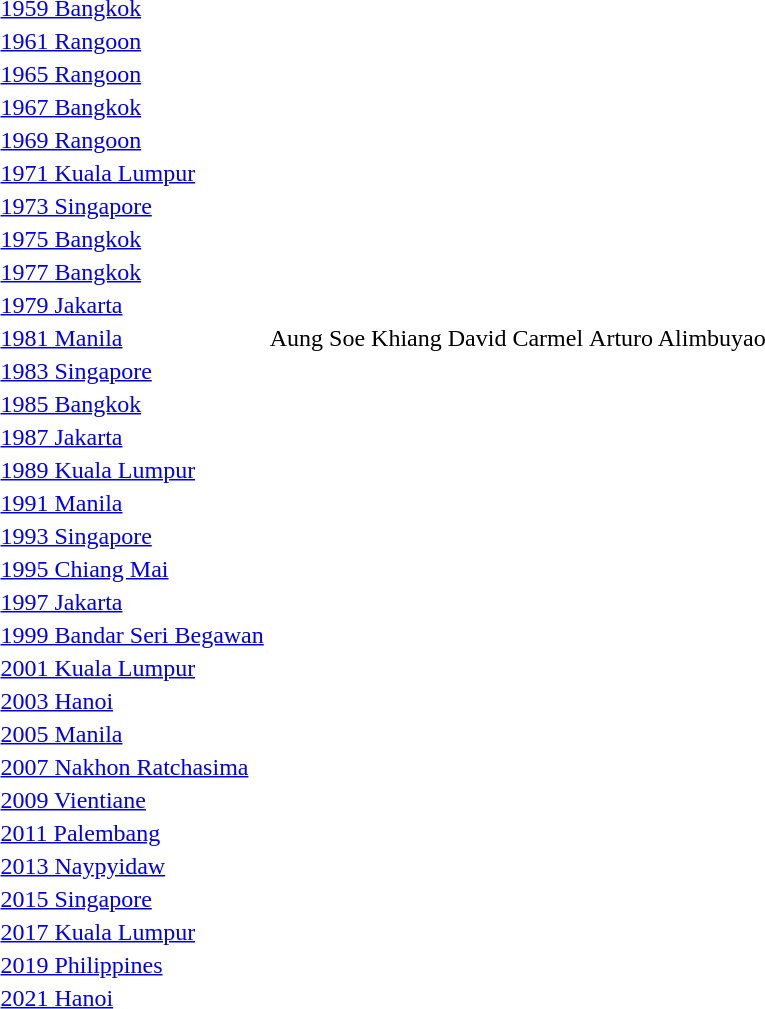<table>
<tr>
<td><a href='#'>1959 Bangkok</a></td>
<td></td>
<td></td>
<td></td>
</tr>
<tr>
<td><a href='#'>1961 Rangoon</a></td>
<td></td>
<td></td>
<td></td>
</tr>
<tr>
<td><a href='#'>1965 Rangoon</a></td>
<td></td>
<td></td>
<td></td>
</tr>
<tr>
<td><a href='#'>1967 Bangkok</a></td>
<td></td>
<td></td>
<td></td>
</tr>
<tr>
<td><a href='#'>1969 Rangoon</a></td>
<td></td>
<td></td>
<td></td>
</tr>
<tr>
<td><a href='#'>1971 Kuala Lumpur</a></td>
<td></td>
<td></td>
<td></td>
</tr>
<tr>
<td><a href='#'>1973 Singapore</a></td>
<td></td>
<td></td>
<td></td>
</tr>
<tr>
<td><a href='#'>1975 Bangkok</a></td>
<td></td>
<td></td>
<td></td>
</tr>
<tr>
<td><a href='#'>1977 Bangkok</a></td>
<td></td>
<td></td>
<td></td>
</tr>
<tr>
<td><a href='#'>1979 Jakarta</a></td>
<td></td>
<td></td>
<td></td>
</tr>
<tr>
<td><a href='#'>1981 Manila</a></td>
<td> Aung Soe Khiang</td>
<td> David Carmel</td>
<td> Arturo Alimbuyao</td>
</tr>
<tr>
<td><a href='#'>1983 Singapore</a></td>
<td></td>
<td></td>
<td></td>
</tr>
<tr>
<td><a href='#'>1985 Bangkok</a></td>
<td></td>
<td></td>
<td></td>
</tr>
<tr>
<td><a href='#'>1987 Jakarta</a></td>
<td></td>
<td></td>
<td></td>
</tr>
<tr>
<td><a href='#'>1989 Kuala Lumpur</a></td>
<td></td>
<td></td>
<td></td>
</tr>
<tr>
<td><a href='#'>1991 Manila</a></td>
<td></td>
<td></td>
<td></td>
</tr>
<tr>
<td><a href='#'>1993 Singapore</a></td>
<td></td>
<td></td>
<td></td>
</tr>
<tr>
<td><a href='#'>1995 Chiang Mai</a></td>
<td></td>
<td></td>
<td></td>
</tr>
<tr>
<td><a href='#'>1997 Jakarta</a></td>
<td></td>
<td></td>
<td></td>
</tr>
<tr>
<td><a href='#'>1999 Bandar Seri Begawan</a></td>
<td></td>
<td></td>
<td></td>
</tr>
<tr>
<td><a href='#'>2001 Kuala Lumpur</a></td>
<td></td>
<td></td>
<td></td>
</tr>
<tr>
<td><a href='#'>2003 Hanoi</a></td>
<td></td>
<td></td>
<td></td>
</tr>
<tr>
<td><a href='#'>2005 Manila</a></td>
<td></td>
<td></td>
<td></td>
</tr>
<tr>
<td><a href='#'>2007 Nakhon Ratchasima</a></td>
<td></td>
<td></td>
<td></td>
</tr>
<tr>
<td><a href='#'>2009 Vientiane</a></td>
<td></td>
<td></td>
<td></td>
</tr>
<tr>
<td><a href='#'>2011 Palembang</a></td>
<td></td>
<td></td>
<td></td>
</tr>
<tr>
<td><a href='#'>2013 Naypyidaw</a></td>
<td></td>
<td></td>
<td></td>
</tr>
<tr>
<td><a href='#'>2015 Singapore</a></td>
<td></td>
<td></td>
<td></td>
</tr>
<tr>
<td><a href='#'>2017 Kuala Lumpur</a></td>
<td></td>
<td></td>
<td></td>
</tr>
<tr>
<td><a href='#'>2019 Philippines</a></td>
<td></td>
<td></td>
<td></td>
</tr>
<tr>
<td><a href='#'>2021 Hanoi</a></td>
<td></td>
<td></td>
<td></td>
</tr>
<tr>
</tr>
</table>
